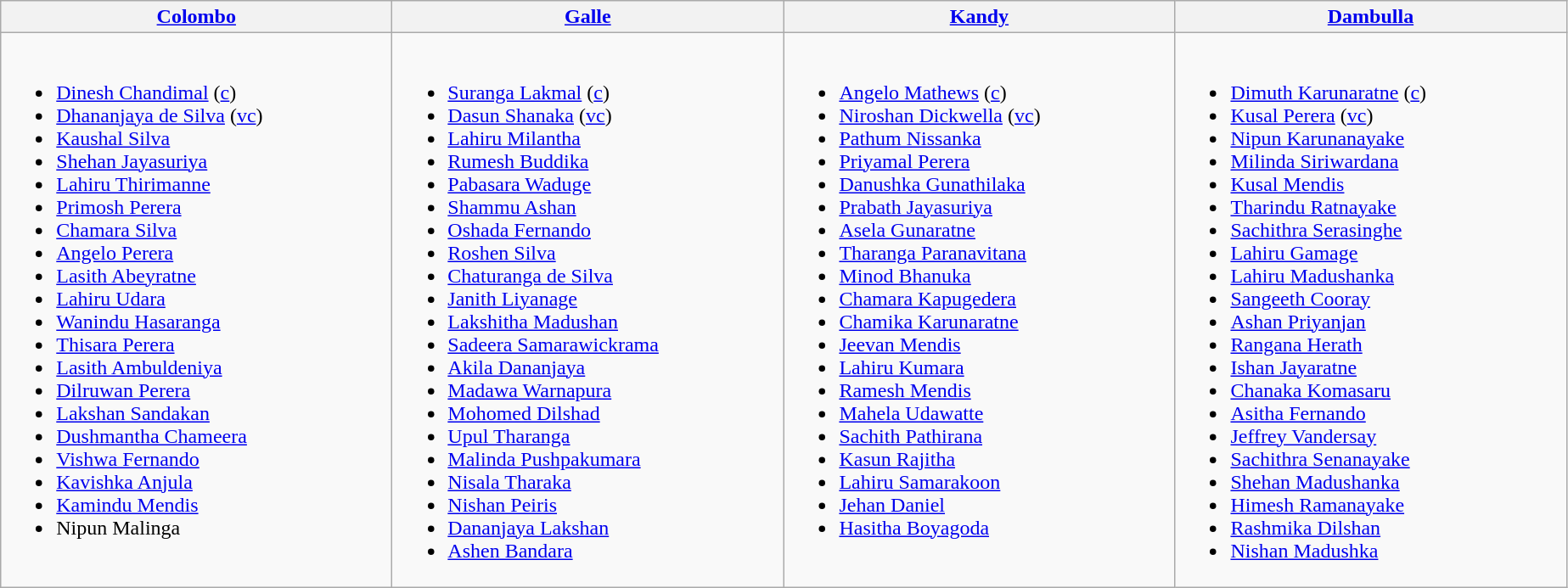<table class="wikitable">
<tr>
<th width=300><a href='#'>Colombo</a></th>
<th width=300><a href='#'>Galle</a></th>
<th width=300><a href='#'>Kandy</a></th>
<th width=300><a href='#'>Dambulla</a></th>
</tr>
<tr>
<td valign=top><br><ul><li><a href='#'>Dinesh Chandimal</a> (<a href='#'>c</a>)</li><li><a href='#'>Dhananjaya de Silva</a> (<a href='#'>vc</a>)</li><li><a href='#'>Kaushal Silva</a></li><li><a href='#'>Shehan Jayasuriya</a></li><li><a href='#'>Lahiru Thirimanne</a></li><li><a href='#'>Primosh Perera</a></li><li><a href='#'>Chamara Silva</a></li><li><a href='#'>Angelo Perera</a></li><li><a href='#'>Lasith Abeyratne</a></li><li><a href='#'>Lahiru Udara</a></li><li><a href='#'>Wanindu Hasaranga</a></li><li><a href='#'>Thisara Perera</a></li><li><a href='#'>Lasith Ambuldeniya</a></li><li><a href='#'>Dilruwan Perera</a></li><li><a href='#'>Lakshan Sandakan</a></li><li><a href='#'>Dushmantha Chameera</a></li><li><a href='#'>Vishwa Fernando</a></li><li><a href='#'>Kavishka Anjula</a></li><li><a href='#'>Kamindu Mendis</a></li><li>Nipun Malinga</li></ul></td>
<td valign=top><br><ul><li><a href='#'>Suranga Lakmal</a> (<a href='#'>c</a>)</li><li><a href='#'>Dasun Shanaka</a> (<a href='#'>vc</a>)</li><li><a href='#'>Lahiru Milantha</a></li><li><a href='#'>Rumesh Buddika</a></li><li><a href='#'>Pabasara Waduge</a></li><li><a href='#'>Shammu Ashan</a></li><li><a href='#'>Oshada Fernando</a></li><li><a href='#'>Roshen Silva</a></li><li><a href='#'>Chaturanga de Silva</a></li><li><a href='#'>Janith Liyanage</a></li><li><a href='#'>Lakshitha Madushan</a></li><li><a href='#'>Sadeera Samarawickrama</a></li><li><a href='#'>Akila Dananjaya</a></li><li><a href='#'>Madawa Warnapura</a></li><li><a href='#'>Mohomed Dilshad</a></li><li><a href='#'>Upul Tharanga</a></li><li><a href='#'>Malinda Pushpakumara</a></li><li><a href='#'>Nisala Tharaka</a></li><li><a href='#'>Nishan Peiris</a></li><li><a href='#'>Dananjaya Lakshan</a></li><li><a href='#'>Ashen Bandara</a></li></ul></td>
<td valign=top><br><ul><li><a href='#'>Angelo Mathews</a> (<a href='#'>c</a>)</li><li><a href='#'>Niroshan Dickwella</a> (<a href='#'>vc</a>)</li><li><a href='#'>Pathum Nissanka</a></li><li><a href='#'>Priyamal Perera</a></li><li><a href='#'>Danushka Gunathilaka</a></li><li><a href='#'>Prabath Jayasuriya</a></li><li><a href='#'>Asela Gunaratne</a></li><li><a href='#'>Tharanga Paranavitana</a></li><li><a href='#'>Minod Bhanuka</a></li><li><a href='#'>Chamara Kapugedera</a></li><li><a href='#'>Chamika Karunaratne</a></li><li><a href='#'>Jeevan Mendis</a></li><li><a href='#'>Lahiru Kumara</a></li><li><a href='#'>Ramesh Mendis</a></li><li><a href='#'>Mahela Udawatte</a></li><li><a href='#'>Sachith Pathirana</a></li><li><a href='#'>Kasun Rajitha</a></li><li><a href='#'>Lahiru Samarakoon</a></li><li><a href='#'>Jehan Daniel</a></li><li><a href='#'>Hasitha Boyagoda</a></li></ul></td>
<td valign=top><br><ul><li><a href='#'>Dimuth Karunaratne</a> (<a href='#'>c</a>)</li><li><a href='#'>Kusal Perera</a> (<a href='#'>vc</a>)</li><li><a href='#'>Nipun Karunanayake</a></li><li><a href='#'>Milinda Siriwardana</a></li><li><a href='#'>Kusal Mendis</a></li><li><a href='#'>Tharindu Ratnayake</a></li><li><a href='#'>Sachithra Serasinghe</a></li><li><a href='#'>Lahiru Gamage</a></li><li><a href='#'>Lahiru Madushanka</a></li><li><a href='#'>Sangeeth Cooray</a></li><li><a href='#'>Ashan Priyanjan</a></li><li><a href='#'>Rangana Herath</a></li><li><a href='#'>Ishan Jayaratne</a></li><li><a href='#'>Chanaka Komasaru</a></li><li><a href='#'>Asitha Fernando</a></li><li><a href='#'>Jeffrey Vandersay</a></li><li><a href='#'>Sachithra Senanayake</a></li><li><a href='#'>Shehan Madushanka</a></li><li><a href='#'>Himesh Ramanayake</a></li><li><a href='#'>Rashmika Dilshan</a></li><li><a href='#'>Nishan Madushka</a></li></ul></td>
</tr>
</table>
